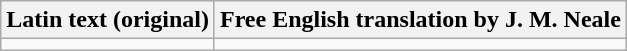<table class="wikitable" border="1">
<tr>
<th>Latin text (original)</th>
<th>Free English translation by J. M.  Neale</th>
</tr>
<tr>
<td></td>
<td></td>
</tr>
</table>
